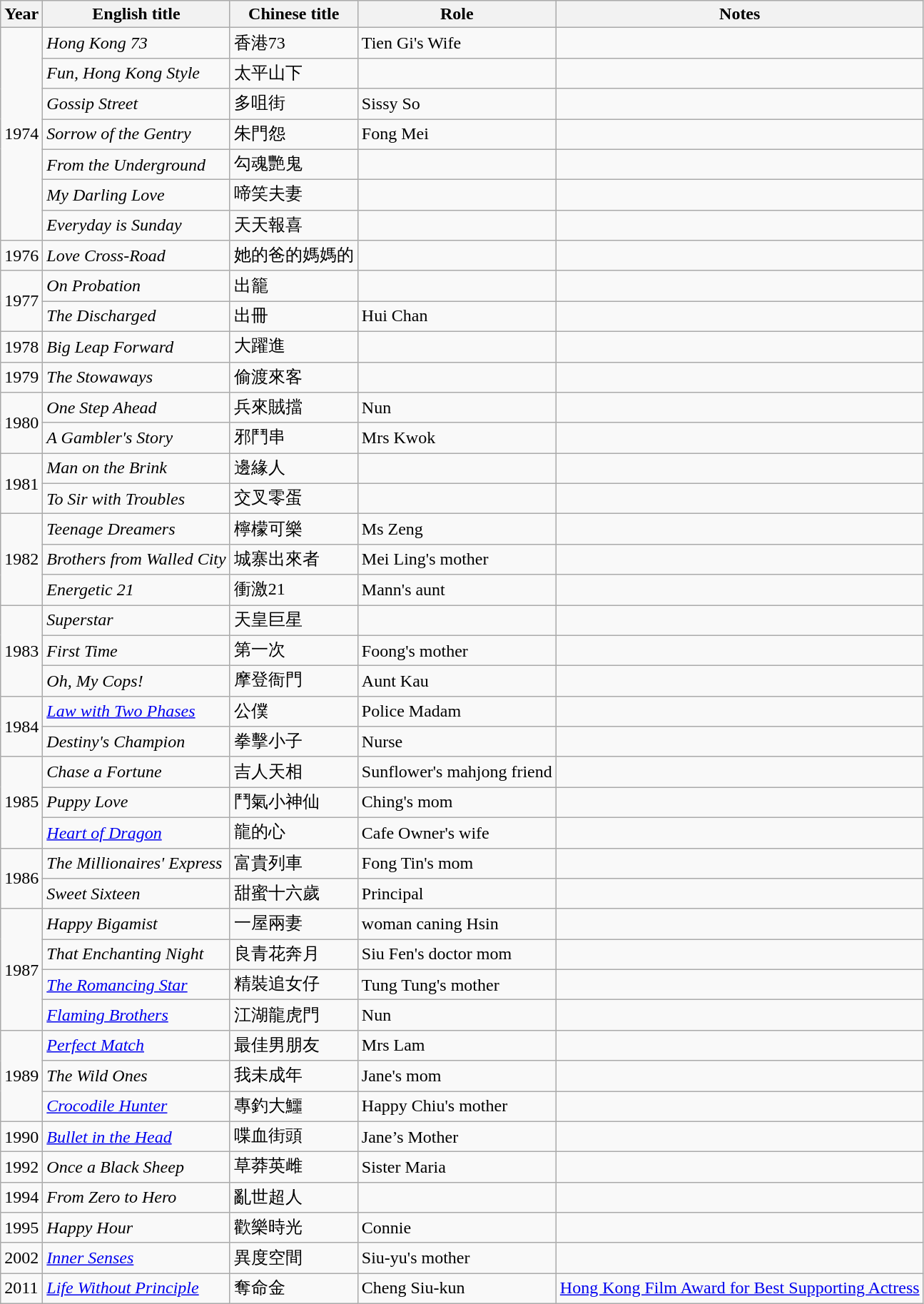<table class="wikitable">
<tr>
<th>Year</th>
<th>English title</th>
<th>Chinese title</th>
<th>Role</th>
<th>Notes</th>
</tr>
<tr>
<td rowspan=7>1974</td>
<td><em>Hong Kong 73</em></td>
<td>香港73</td>
<td>Tien Gi's Wife</td>
<td></td>
</tr>
<tr>
<td><em>Fun, Hong Kong Style</em></td>
<td>太平山下</td>
<td></td>
<td></td>
</tr>
<tr>
<td><em>Gossip Street</em></td>
<td>多咀街</td>
<td>Sissy So</td>
<td></td>
</tr>
<tr>
<td><em>Sorrow of the Gentry</em></td>
<td>朱門怨</td>
<td>Fong Mei</td>
<td></td>
</tr>
<tr>
<td><em>From the Underground</em></td>
<td>勾魂艷鬼</td>
<td></td>
<td></td>
</tr>
<tr>
<td><em>My Darling Love</em></td>
<td>啼笑夫妻</td>
<td></td>
<td></td>
</tr>
<tr>
<td><em>Everyday is Sunday</em></td>
<td>天天報喜</td>
<td></td>
<td></td>
</tr>
<tr>
<td>1976</td>
<td><em>Love Cross-Road</em></td>
<td>她的爸的媽媽的</td>
<td></td>
<td></td>
</tr>
<tr>
<td rowspan=2>1977</td>
<td><em>On Probation</em></td>
<td>出籠</td>
<td></td>
<td></td>
</tr>
<tr>
<td><em>The Discharged</em></td>
<td>出冊</td>
<td>Hui Chan</td>
<td></td>
</tr>
<tr>
<td>1978</td>
<td><em>Big Leap Forward</em></td>
<td>大躍進</td>
<td></td>
<td></td>
</tr>
<tr>
<td>1979</td>
<td><em>The Stowaways</em></td>
<td>偷渡來客</td>
<td></td>
<td></td>
</tr>
<tr>
<td rowspan=2>1980</td>
<td><em>One Step Ahead</em></td>
<td>兵來賊擋</td>
<td>Nun</td>
<td></td>
</tr>
<tr>
<td><em>A Gambler's Story</em></td>
<td>邪鬥串</td>
<td>Mrs Kwok</td>
<td></td>
</tr>
<tr>
<td rowspan=2>1981</td>
<td><em>Man on the Brink</em></td>
<td>邊緣人</td>
<td></td>
<td></td>
</tr>
<tr>
<td><em>To Sir with Troubles</em></td>
<td>交叉零蛋</td>
<td></td>
<td></td>
</tr>
<tr>
<td rowspan=3>1982</td>
<td><em>Teenage Dreamers</em></td>
<td>檸檬可樂</td>
<td>Ms Zeng</td>
<td></td>
</tr>
<tr>
<td><em>Brothers from Walled City</em></td>
<td>城寨出來者</td>
<td>Mei Ling's mother</td>
<td></td>
</tr>
<tr>
<td><em>Energetic 21</em></td>
<td>衝激21</td>
<td>Mann's aunt</td>
<td></td>
</tr>
<tr>
<td rowspan=3>1983</td>
<td><em>Superstar</em></td>
<td>天皇巨星</td>
<td></td>
<td></td>
</tr>
<tr>
<td><em>First Time</em></td>
<td>第一次</td>
<td>Foong's mother</td>
<td></td>
</tr>
<tr>
<td><em>Oh, My Cops!</em></td>
<td>摩登衙門</td>
<td>Aunt Kau</td>
<td></td>
</tr>
<tr>
<td rowspan=2>1984</td>
<td><em><a href='#'>Law with Two Phases</a></em></td>
<td>公僕</td>
<td>Police Madam</td>
<td></td>
</tr>
<tr>
<td><em>Destiny's Champion</em></td>
<td>拳擊小子</td>
<td>Nurse</td>
<td></td>
</tr>
<tr>
<td rowspan=3>1985</td>
<td><em>Chase a Fortune</em></td>
<td>吉人天相</td>
<td>Sunflower's mahjong friend</td>
<td></td>
</tr>
<tr>
<td><em>Puppy Love</em></td>
<td>鬥氣小神仙</td>
<td>Ching's mom</td>
<td></td>
</tr>
<tr>
<td><em><a href='#'>Heart of Dragon</a></em></td>
<td>龍的心</td>
<td>Cafe Owner's wife</td>
<td></td>
</tr>
<tr>
<td rowspan=2>1986</td>
<td><em>The Millionaires' Express</em></td>
<td>富貴列車</td>
<td>Fong Tin's mom</td>
<td></td>
</tr>
<tr>
<td><em>Sweet Sixteen</em></td>
<td>甜蜜十六歲</td>
<td>Principal</td>
<td></td>
</tr>
<tr>
<td rowspan=4>1987</td>
<td><em>Happy Bigamist</em></td>
<td>一屋兩妻</td>
<td>woman caning Hsin</td>
<td></td>
</tr>
<tr>
<td><em>That Enchanting Night</em></td>
<td>良青花奔月</td>
<td>Siu Fen's doctor mom</td>
<td></td>
</tr>
<tr>
<td><em><a href='#'>The Romancing Star</a></em></td>
<td>精裝追女仔</td>
<td>Tung Tung's mother</td>
<td></td>
</tr>
<tr>
<td><em><a href='#'>Flaming Brothers</a></em></td>
<td>江湖龍虎門</td>
<td>Nun</td>
<td></td>
</tr>
<tr>
<td rowspan=3>1989</td>
<td><em><a href='#'>Perfect Match</a></em></td>
<td>最佳男朋友</td>
<td>Mrs Lam</td>
<td></td>
</tr>
<tr>
<td><em>The Wild Ones</em></td>
<td>我未成年</td>
<td>Jane's mom</td>
<td></td>
</tr>
<tr>
<td><em><a href='#'>Crocodile Hunter</a></em></td>
<td>專釣大鱷</td>
<td>Happy Chiu's mother</td>
<td></td>
</tr>
<tr>
<td>1990</td>
<td><em><a href='#'>Bullet in the Head</a></em></td>
<td>喋血街頭</td>
<td>Jane’s Mother</td>
<td></td>
</tr>
<tr>
<td>1992</td>
<td><em>Once a Black Sheep</em></td>
<td>草莽英雌</td>
<td>Sister Maria</td>
<td></td>
</tr>
<tr>
<td>1994</td>
<td><em>From Zero to Hero</em></td>
<td>亂世超人</td>
<td></td>
<td></td>
</tr>
<tr>
<td>1995</td>
<td><em>Happy Hour</em></td>
<td>歡樂時光</td>
<td>Connie</td>
<td></td>
</tr>
<tr>
<td>2002</td>
<td><em><a href='#'>Inner Senses</a></em></td>
<td>異度空間</td>
<td>Siu-yu's mother</td>
<td></td>
</tr>
<tr>
<td>2011</td>
<td><em><a href='#'>Life Without Principle</a></em></td>
<td>奪命金</td>
<td>Cheng Siu-kun</td>
<td><a href='#'>Hong Kong Film Award for Best Supporting Actress</a></td>
</tr>
</table>
